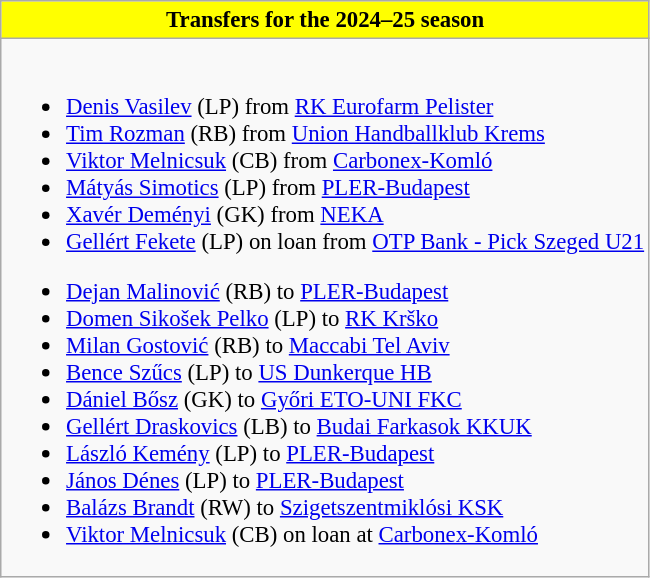<table class="wikitable collapsible collapsed" style="font-size:95%">
<tr>
<th style="color:black; background:yellow"> <strong>Transfers for the 2024–25 season</strong></th>
</tr>
<tr>
<td><br>
<ul><li> <a href='#'>Denis Vasilev</a> (LP) from  <a href='#'>RK Eurofarm Pelister</a></li><li> <a href='#'>Tim Rozman</a> (RB) from  <a href='#'>Union Handballklub Krems</a></li><li> <a href='#'>Viktor Melnicsuk</a> (CB) from  <a href='#'>Carbonex-Komló</a></li><li> <a href='#'>Mátyás Simotics</a> (LP) from  <a href='#'>PLER-Budapest</a></li><li> <a href='#'>Xavér Deményi</a> (GK) from  <a href='#'>NEKA</a></li><li> <a href='#'>Gellért Fekete</a> (LP) on loan from  <a href='#'>OTP Bank - Pick Szeged U21</a></li></ul><ul><li> <a href='#'>Dejan Malinović</a> (RB) to  <a href='#'>PLER-Budapest</a></li><li> <a href='#'>Domen Sikošek Pelko</a> (LP) to  <a href='#'>RK Krško</a></li><li> <a href='#'>Milan Gostović</a> (RB) to  <a href='#'>Maccabi Tel Aviv</a></li><li> <a href='#'>Bence Szűcs</a> (LP) to  <a href='#'>US Dunkerque HB</a></li><li> <a href='#'>Dániel Bősz</a> (GK) to  <a href='#'>Győri ETO-UNI FKC</a></li><li> <a href='#'>Gellért Draskovics</a> (LB) to  <a href='#'>Budai Farkasok KKUK</a></li><li> <a href='#'>László Kemény</a> (LP) to  <a href='#'>PLER-Budapest</a></li><li> <a href='#'>János Dénes</a> (LP) to  <a href='#'>PLER-Budapest</a></li><li> <a href='#'>Balázs Brandt</a> (RW) to  <a href='#'>Szigetszentmiklósi KSK</a></li><li> <a href='#'>Viktor Melnicsuk</a> (CB) on loan at  <a href='#'>Carbonex-Komló</a></li></ul></td>
</tr>
</table>
